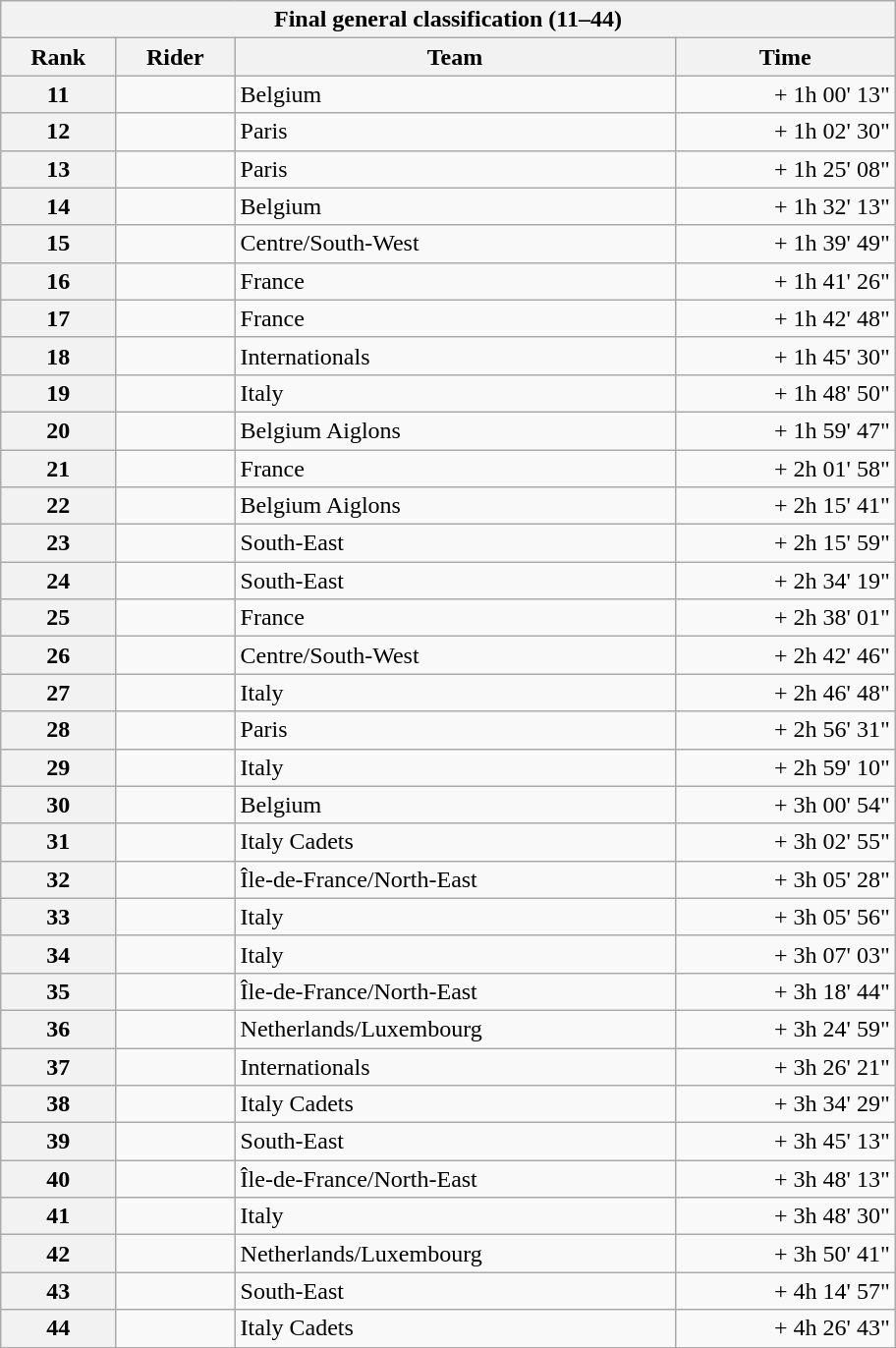<table class="collapsible collapsed wikitable" style="width:38em;margin-top:-1px;">
<tr>
<th scope="col" colspan="4">Final general classification (11–44)</th>
</tr>
<tr>
<th scope="col">Rank</th>
<th scope="col">Rider</th>
<th scope="col">Team</th>
<th scope="col">Time</th>
</tr>
<tr>
<th scope="row">11</th>
<td></td>
<td>Belgium</td>
<td style="text-align:right;">+ 1h 00' 13"</td>
</tr>
<tr>
<th scope="row">12</th>
<td></td>
<td>Paris</td>
<td style="text-align:right;">+ 1h 02' 30"</td>
</tr>
<tr>
<th scope="row">13</th>
<td></td>
<td>Paris</td>
<td style="text-align:right;">+ 1h 25' 08"</td>
</tr>
<tr>
<th scope="row">14</th>
<td></td>
<td>Belgium</td>
<td style="text-align:right;">+ 1h 32' 13"</td>
</tr>
<tr>
<th scope="row">15</th>
<td></td>
<td>Centre/South-West</td>
<td style="text-align:right;">+ 1h 39' 49"</td>
</tr>
<tr>
<th scope="row">16</th>
<td></td>
<td>France</td>
<td style="text-align:right;">+ 1h 41' 26"</td>
</tr>
<tr>
<th scope="row">17</th>
<td></td>
<td>France</td>
<td style="text-align:right;">+ 1h 42' 48"</td>
</tr>
<tr>
<th scope="row">18</th>
<td></td>
<td>Internationals</td>
<td style="text-align:right;">+ 1h 45' 30"</td>
</tr>
<tr>
<th scope="row">19</th>
<td></td>
<td>Italy</td>
<td style="text-align:right;">+ 1h 48' 50"</td>
</tr>
<tr>
<th scope="row">20</th>
<td></td>
<td>Belgium Aiglons</td>
<td style="text-align:right;">+ 1h 59' 47"</td>
</tr>
<tr>
<th scope="row">21</th>
<td></td>
<td>France</td>
<td style="text-align:right;">+ 2h 01' 58"</td>
</tr>
<tr>
<th scope="row">22</th>
<td></td>
<td>Belgium Aiglons</td>
<td style="text-align:right;">+ 2h 15' 41"</td>
</tr>
<tr>
<th scope="row">23</th>
<td></td>
<td>South-East</td>
<td style="text-align:right;">+ 2h 15' 59"</td>
</tr>
<tr>
<th scope="row">24</th>
<td></td>
<td>South-East</td>
<td style="text-align:right;">+ 2h 34' 19"</td>
</tr>
<tr>
<th scope="row">25</th>
<td></td>
<td>France</td>
<td style="text-align:right;">+ 2h 38' 01"</td>
</tr>
<tr>
<th scope="row">26</th>
<td></td>
<td>Centre/South-West</td>
<td style="text-align:right;">+ 2h 42' 46"</td>
</tr>
<tr>
<th scope="row">27</th>
<td></td>
<td>Italy</td>
<td style="text-align:right;">+ 2h 46' 48"</td>
</tr>
<tr>
<th scope="row">28</th>
<td></td>
<td>Paris</td>
<td style="text-align:right;">+ 2h 56' 31"</td>
</tr>
<tr>
<th scope="row">29</th>
<td></td>
<td>Italy</td>
<td style="text-align:right;">+ 2h 59' 10"</td>
</tr>
<tr>
<th scope="row">30</th>
<td></td>
<td>Belgium</td>
<td style="text-align:right;">+ 3h 00' 54"</td>
</tr>
<tr>
<th scope="row">31</th>
<td></td>
<td>Italy Cadets</td>
<td style="text-align:right;">+ 3h 02' 55"</td>
</tr>
<tr>
<th scope="row">32</th>
<td></td>
<td>Île-de-France/North-East</td>
<td style="text-align:right;">+ 3h 05' 28"</td>
</tr>
<tr>
<th scope="row">33</th>
<td></td>
<td>Italy</td>
<td style="text-align:right;">+ 3h 05' 56"</td>
</tr>
<tr>
<th scope="row">34</th>
<td></td>
<td>Italy</td>
<td style="text-align:right;">+ 3h 07' 03"</td>
</tr>
<tr>
<th scope="row">35</th>
<td></td>
<td>Île-de-France/North-East</td>
<td style="text-align:right;">+ 3h 18' 44"</td>
</tr>
<tr>
<th scope="row">36</th>
<td></td>
<td>Netherlands/Luxembourg</td>
<td style="text-align:right;">+ 3h 24' 59"</td>
</tr>
<tr>
<th scope="row">37</th>
<td></td>
<td>Internationals</td>
<td style="text-align:right;">+ 3h 26' 21"</td>
</tr>
<tr>
<th scope="row">38</th>
<td></td>
<td>Italy Cadets</td>
<td style="text-align:right;">+ 3h 34' 29"</td>
</tr>
<tr>
<th scope="row">39</th>
<td></td>
<td>South-East</td>
<td style="text-align:right;">+ 3h 45' 13"</td>
</tr>
<tr>
<th scope="row">40</th>
<td></td>
<td>Île-de-France/North-East</td>
<td style="text-align:right;">+ 3h 48' 13"</td>
</tr>
<tr>
<th scope="row">41</th>
<td></td>
<td>Italy</td>
<td style="text-align:right;">+ 3h 48' 30"</td>
</tr>
<tr>
<th scope="row">42</th>
<td></td>
<td>Netherlands/Luxembourg</td>
<td style="text-align:right;">+ 3h 50' 41"</td>
</tr>
<tr>
<th scope="row">43</th>
<td></td>
<td>South-East</td>
<td style="text-align:right;">+ 4h 14' 57"</td>
</tr>
<tr>
<th scope="row">44</th>
<td></td>
<td>Italy Cadets</td>
<td style="text-align:right;">+ 4h 26' 43"</td>
</tr>
<tr>
</tr>
</table>
